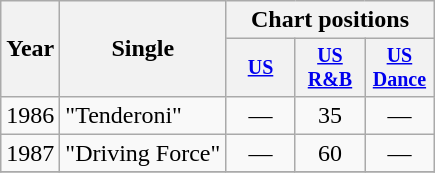<table class="wikitable" style="text-align:center;">
<tr>
<th rowspan="2">Year</th>
<th rowspan="2">Single</th>
<th colspan="3">Chart positions</th>
</tr>
<tr style="font-size:smaller;">
<th width="40"><a href='#'>US</a></th>
<th width="40"><a href='#'>US<br>R&B</a></th>
<th width="40"><a href='#'>US<br>Dance</a></th>
</tr>
<tr>
<td rowspan="1">1986</td>
<td align="left">"Tenderoni"</td>
<td>—</td>
<td>35</td>
<td>—</td>
</tr>
<tr>
<td rowspan="1">1987</td>
<td align="left">"Driving Force"</td>
<td>—</td>
<td>60</td>
<td>—</td>
</tr>
<tr>
</tr>
</table>
